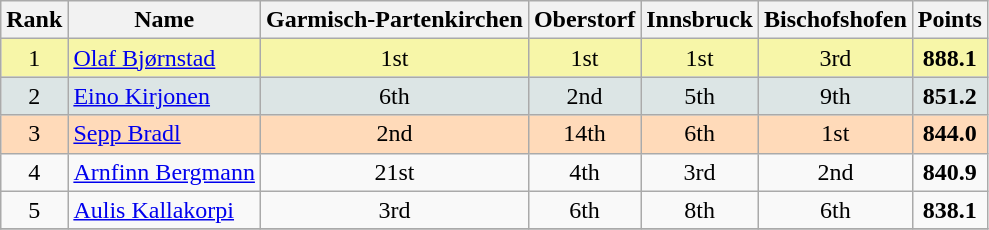<table class="wikitable sortable">
<tr>
<th align=Center>Rank</th>
<th>Name</th>
<th>Garmisch-Partenkirchen</th>
<th>Oberstorf</th>
<th>Innsbruck</th>
<th>Bischofshofen</th>
<th>Points</th>
</tr>
<tr style="background:#F7F6A8">
<td align=center>1</td>
<td> <a href='#'>Olaf Bjørnstad</a></td>
<td align=center>1st</td>
<td align=center>1st</td>
<td align=center>1st</td>
<td align=center>3rd</td>
<td align=center><strong>888.1</strong></td>
</tr>
<tr style="background: #DCE5E5;">
<td align=center>2</td>
<td> <a href='#'>Eino Kirjonen</a></td>
<td align=center>6th</td>
<td align=center>2nd</td>
<td align=center>5th</td>
<td align=center>9th</td>
<td align=center><strong>851.2</strong></td>
</tr>
<tr style="background: #FFDAB9;">
<td align=center>3</td>
<td> <a href='#'>Sepp Bradl</a></td>
<td align=center>2nd</td>
<td align=center>14th</td>
<td align=center>6th</td>
<td align=center>1st</td>
<td align=center><strong>844.0</strong></td>
</tr>
<tr>
<td align=center>4</td>
<td> <a href='#'>Arnfinn Bergmann</a></td>
<td align=center>21st</td>
<td align=center>4th</td>
<td align=center>3rd</td>
<td align=center>2nd</td>
<td align=center><strong>840.9</strong></td>
</tr>
<tr>
<td align=center>5</td>
<td> <a href='#'>Aulis Kallakorpi</a></td>
<td align=center>3rd</td>
<td align=center>6th</td>
<td align=center>8th</td>
<td align=center>6th</td>
<td align=center><strong>838.1</strong></td>
</tr>
<tr>
</tr>
</table>
